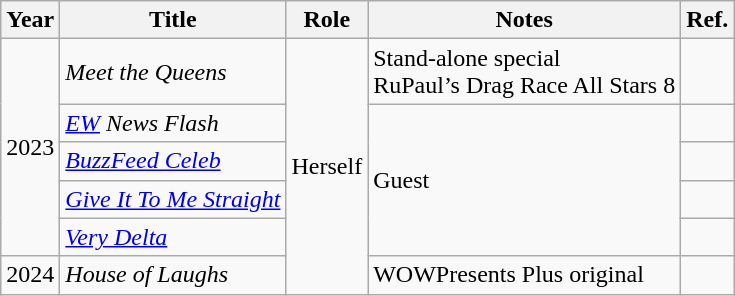<table class="wikitable">
<tr>
<th>Year</th>
<th>Title</th>
<th>Role</th>
<th>Notes</th>
<th>Ref.</th>
</tr>
<tr>
<td rowspan="5">2023</td>
<td><em>Meet the Queens</em></td>
<td rowspan="6">Herself</td>
<td>Stand-alone special<br> RuPaul’s Drag Race All Stars 8</td>
<td></td>
</tr>
<tr>
<td><em><a href='#'>EW</a> News Flash</em></td>
<td rowspan="4">Guest</td>
<td></td>
</tr>
<tr>
<td><em><a href='#'>BuzzFeed Celeb</a></em></td>
<td></td>
</tr>
<tr>
<td><em><a href='#'>Give It To Me Straight</a></em></td>
<td></td>
</tr>
<tr>
<td><em><a href='#'>Very Delta</a></em></td>
<td></td>
</tr>
<tr>
<td>2024</td>
<td><em>House of Laughs</em></td>
<td>WOWPresents Plus original</td>
<td></td>
</tr>
</table>
